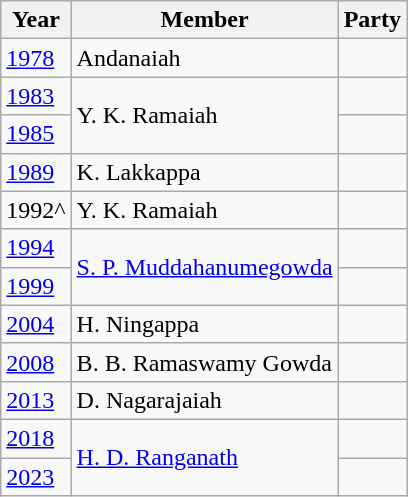<table class="wikitable sortable">
<tr>
<th>Year</th>
<th>Member</th>
<th colspan=2>Party</th>
</tr>
<tr>
<td><a href='#'>1978</a></td>
<td>Andanaiah</td>
<td></td>
</tr>
<tr>
<td><a href='#'>1983</a></td>
<td rowspan="2">Y. K. Ramaiah</td>
<td></td>
</tr>
<tr>
<td><a href='#'>1985</a></td>
</tr>
<tr>
<td><a href='#'>1989</a></td>
<td>K. Lakkappa</td>
<td></td>
</tr>
<tr>
<td>1992^</td>
<td>Y. K. Ramaiah</td>
<td></td>
</tr>
<tr>
<td><a href='#'>1994</a></td>
<td rowspan="2"><a href='#'>S. P. Muddahanumegowda</a></td>
<td></td>
</tr>
<tr>
<td><a href='#'>1999</a></td>
</tr>
<tr>
<td><a href='#'>2004</a></td>
<td>H. Ningappa</td>
<td></td>
</tr>
<tr>
<td><a href='#'>2008</a></td>
<td>B. B. Ramaswamy Gowda</td>
<td></td>
</tr>
<tr>
<td><a href='#'>2013</a></td>
<td>D. Nagarajaiah</td>
<td></td>
</tr>
<tr>
<td><a href='#'>2018</a></td>
<td rowspan="2"><a href='#'>H. D. Ranganath</a></td>
<td></td>
</tr>
<tr>
<td><a href='#'>2023</a></td>
</tr>
</table>
